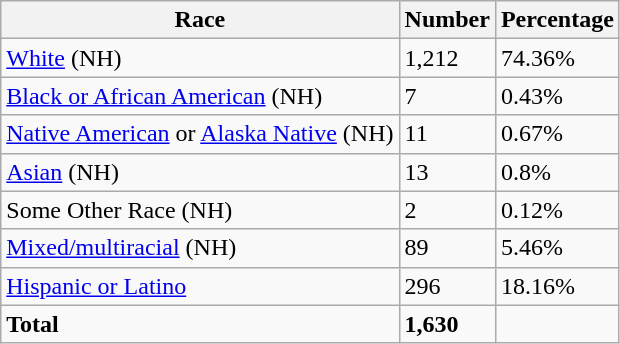<table class="wikitable">
<tr>
<th>Race</th>
<th>Number</th>
<th>Percentage</th>
</tr>
<tr>
<td><a href='#'>White</a> (NH)</td>
<td>1,212</td>
<td>74.36%</td>
</tr>
<tr>
<td><a href='#'>Black or African American</a> (NH)</td>
<td>7</td>
<td>0.43%</td>
</tr>
<tr>
<td><a href='#'>Native American</a> or <a href='#'>Alaska Native</a> (NH)</td>
<td>11</td>
<td>0.67%</td>
</tr>
<tr>
<td><a href='#'>Asian</a> (NH)</td>
<td>13</td>
<td>0.8%</td>
</tr>
<tr>
<td>Some Other Race (NH)</td>
<td>2</td>
<td>0.12%</td>
</tr>
<tr>
<td><a href='#'>Mixed/multiracial</a> (NH)</td>
<td>89</td>
<td>5.46%</td>
</tr>
<tr>
<td><a href='#'>Hispanic or Latino</a></td>
<td>296</td>
<td>18.16%</td>
</tr>
<tr>
<td><strong>Total</strong></td>
<td><strong>1,630</strong></td>
<td></td>
</tr>
</table>
